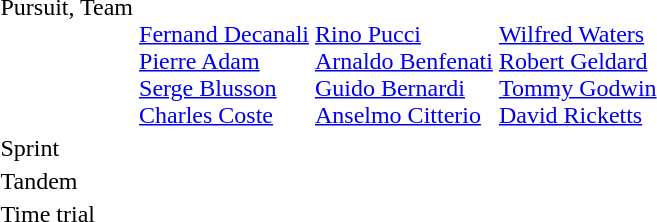<table>
<tr valign="top">
<td>Pursuit, Team<br></td>
<td><br><a href='#'>Fernand Decanali</a><br><a href='#'>Pierre Adam</a><br><a href='#'>Serge Blusson</a><br><a href='#'>Charles Coste</a></td>
<td><br><a href='#'>Rino Pucci</a><br><a href='#'>Arnaldo Benfenati</a><br><a href='#'>Guido Bernardi</a><br><a href='#'>Anselmo Citterio</a></td>
<td><br><a href='#'>Wilfred Waters</a><br><a href='#'>Robert Geldard</a><br><a href='#'>Tommy Godwin</a><br><a href='#'>David Ricketts</a></td>
</tr>
<tr>
<td>Sprint<br></td>
<td></td>
<td></td>
<td></td>
</tr>
<tr>
<td>Tandem<br></td>
<td></td>
<td></td>
<td></td>
</tr>
<tr>
<td>Time trial<br></td>
<td></td>
<td></td>
<td></td>
</tr>
</table>
